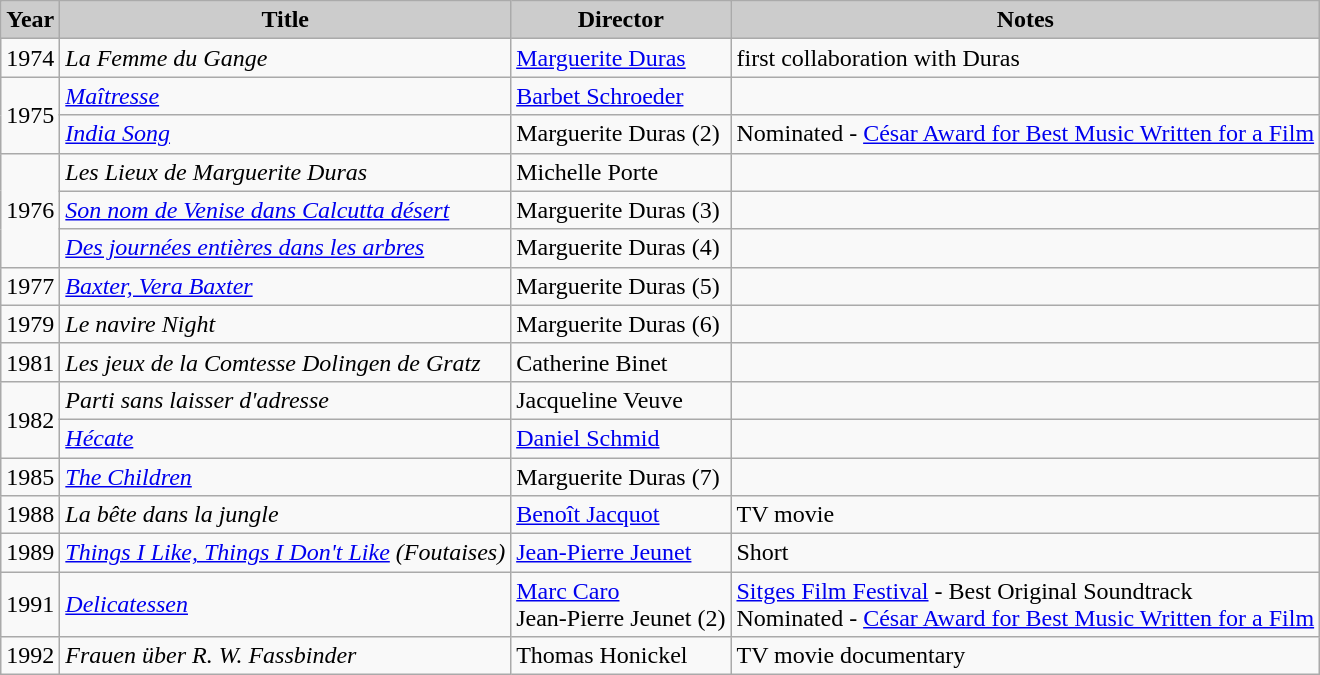<table class="wikitable">
<tr>
<th style="background: #CCCCCC;">Year</th>
<th style="background: #CCCCCC;">Title</th>
<th style="background: #CCCCCC;">Director</th>
<th style="background: #CCCCCC;">Notes</th>
</tr>
<tr>
<td rowspan=1>1974</td>
<td><em>La Femme du Gange</em></td>
<td><a href='#'>Marguerite Duras</a></td>
<td>first collaboration with Duras</td>
</tr>
<tr>
<td rowspan=2>1975</td>
<td><em><a href='#'>Maîtresse</a></em></td>
<td><a href='#'>Barbet Schroeder</a></td>
<td></td>
</tr>
<tr>
<td><em><a href='#'>India Song</a></em></td>
<td>Marguerite Duras (2)</td>
<td>Nominated - <a href='#'>César Award for Best Music Written for a Film</a></td>
</tr>
<tr>
<td rowspan=3>1976</td>
<td><em>Les Lieux de Marguerite Duras</em></td>
<td>Michelle Porte</td>
<td></td>
</tr>
<tr>
<td><em><a href='#'>Son nom de Venise dans Calcutta désert</a></em></td>
<td>Marguerite Duras (3)</td>
<td></td>
</tr>
<tr>
<td><em><a href='#'>Des journées entières dans les arbres</a></em></td>
<td>Marguerite Duras (4)</td>
<td></td>
</tr>
<tr>
<td rowspan=1>1977</td>
<td><em><a href='#'>Baxter, Vera Baxter</a></em></td>
<td>Marguerite Duras (5)</td>
<td></td>
</tr>
<tr>
<td rowspan=1>1979</td>
<td><em>Le navire Night</em></td>
<td>Marguerite Duras (6)</td>
<td></td>
</tr>
<tr>
<td rowspan=1>1981</td>
<td><em>Les jeux de la Comtesse Dolingen de Gratz</em></td>
<td>Catherine Binet</td>
<td></td>
</tr>
<tr>
<td rowspan=2>1982</td>
<td><em>Parti sans laisser d'adresse</em></td>
<td>Jacqueline Veuve</td>
<td></td>
</tr>
<tr>
<td><em><a href='#'>Hécate</a></em></td>
<td><a href='#'>Daniel Schmid</a></td>
<td></td>
</tr>
<tr>
<td rowspan=1>1985</td>
<td><em><a href='#'>The Children</a></em></td>
<td>Marguerite Duras (7)</td>
<td></td>
</tr>
<tr>
<td rowspan=1>1988</td>
<td><em>La bête dans la jungle</em></td>
<td><a href='#'>Benoît Jacquot</a></td>
<td>TV movie</td>
</tr>
<tr>
<td rowspan=1>1989</td>
<td><em><a href='#'>Things I Like, Things I Don't Like</a> (Foutaises)</em></td>
<td><a href='#'>Jean-Pierre Jeunet</a></td>
<td>Short</td>
</tr>
<tr>
<td rowspan=1>1991</td>
<td><em><a href='#'>Delicatessen</a></em></td>
<td><a href='#'>Marc Caro</a><br>Jean-Pierre Jeunet (2)</td>
<td><a href='#'>Sitges Film Festival</a> - Best Original Soundtrack<br>Nominated - <a href='#'>César Award for Best Music Written for a Film</a></td>
</tr>
<tr>
<td rowspan=1>1992</td>
<td><em>Frauen über R. W. Fassbinder</em></td>
<td>Thomas Honickel</td>
<td>TV movie documentary</td>
</tr>
</table>
